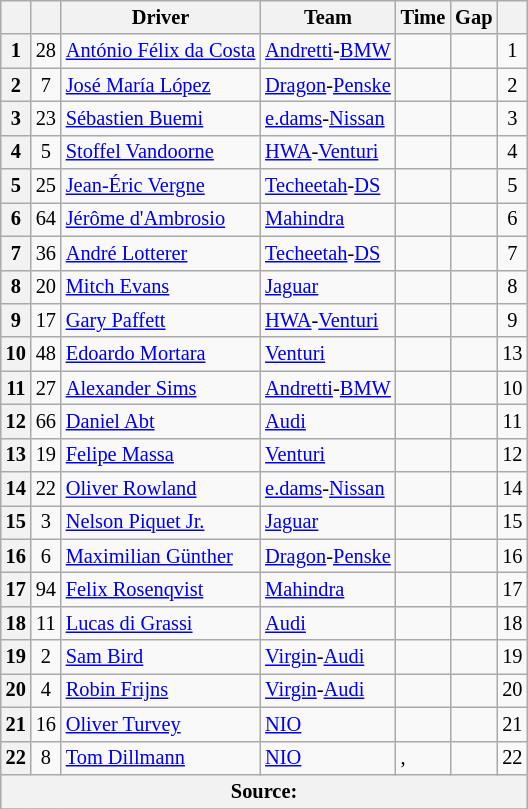<table class="wikitable sortable" style="font-size: 85%">
<tr>
<th scope="col"></th>
<th scope="col"></th>
<th scope="col">Driver</th>
<th scope="col">Team</th>
<th scope="col">Time</th>
<th scope="col">Gap</th>
<th scope="col"></th>
</tr>
<tr>
<th scope="row">1</th>
<td align="center">28</td>
<td data-sort-value="FDC"> <a href='#'>António Félix da Costa</a></td>
<td><a href='#'>Andretti</a>-<a href='#'>BMW</a></td>
<td></td>
<td></td>
<td align="center">1</td>
</tr>
<tr>
<th scope="row">2</th>
<td align="center">7</td>
<td data-sort-value="LOP"> <a href='#'>José María López</a></td>
<td><a href='#'>Dragon</a>-<a href='#'>Penske</a></td>
<td></td>
<td></td>
<td align="center">2</td>
</tr>
<tr>
<th scope="row">3</th>
<td align="center">23</td>
<td data-sort-value="BUE"> <a href='#'>Sébastien Buemi</a></td>
<td><a href='#'>e.dams</a>-<a href='#'>Nissan</a></td>
<td></td>
<td></td>
<td align="center">3</td>
</tr>
<tr>
<th scope="row">4</th>
<td align="center">5</td>
<td data-sort-value="VAN"> <a href='#'>Stoffel Vandoorne</a></td>
<td><a href='#'>HWA</a>-<a href='#'>Venturi</a></td>
<td></td>
<td></td>
<td align="center">4</td>
</tr>
<tr>
<th scope="row">5</th>
<td align="center">25</td>
<td data-sort-value="VER"> <a href='#'>Jean-Éric Vergne</a></td>
<td><a href='#'>Techeetah</a>-<a href='#'>DS</a></td>
<td></td>
<td></td>
<td align="center">5</td>
</tr>
<tr>
<th scope="row">6</th>
<td align="center">64</td>
<td data-sort-value="DAM"> <a href='#'>Jérôme d'Ambrosio</a></td>
<td><a href='#'>Mahindra</a></td>
<td></td>
<td></td>
<td align="center">6</td>
</tr>
<tr>
<th scope="row">7</th>
<td align="center">36</td>
<td data-sort-value="LOT"> <a href='#'>André Lotterer</a></td>
<td><a href='#'>Techeetah</a>-<a href='#'>DS</a></td>
<td></td>
<td></td>
<td align="center">7</td>
</tr>
<tr>
<th scope="row">8</th>
<td align="center">20</td>
<td data-sort-value="EVA"> <a href='#'>Mitch Evans</a></td>
<td><a href='#'>Jaguar</a></td>
<td></td>
<td></td>
<td align="center">8</td>
</tr>
<tr>
<th scope="row">9</th>
<td align="center">17</td>
<td data-sort-value="PAF"> <a href='#'>Gary Paffett</a></td>
<td><a href='#'>HWA</a>-<a href='#'>Venturi</a></td>
<td></td>
<td></td>
<td align="center">9</td>
</tr>
<tr>
<th scope="row">10</th>
<td align="center">48</td>
<td data-sort-value="MOR"> <a href='#'>Edoardo Mortara</a></td>
<td><a href='#'>Venturi</a></td>
<td></td>
<td></td>
<td align="center">13</td>
</tr>
<tr>
<th scope="row">11</th>
<td align="center">27</td>
<td data-sort-value="SIM"> <a href='#'>Alexander Sims</a></td>
<td><a href='#'>Andretti</a>-<a href='#'>BMW</a></td>
<td></td>
<td></td>
<td align="center">10</td>
</tr>
<tr>
<th scope="row">12</th>
<td align="center">66</td>
<td data-sort-value="ABT"> <a href='#'>Daniel Abt</a></td>
<td><a href='#'>Audi</a></td>
<td></td>
<td></td>
<td align="center">11</td>
</tr>
<tr>
<th scope="row">13</th>
<td align="center">19</td>
<td data-sort-value="MAS"> <a href='#'>Felipe Massa</a></td>
<td><a href='#'>Venturi</a></td>
<td></td>
<td></td>
<td align="center">12</td>
</tr>
<tr>
<th scope="row">14</th>
<td align="center">22</td>
<td data-sort-value="ROW"> <a href='#'>Oliver Rowland</a></td>
<td><a href='#'>e.dams</a>-<a href='#'>Nissan</a></td>
<td></td>
<td></td>
<td align="center">14</td>
</tr>
<tr>
<th scope="row">15</th>
<td align="center">3</td>
<td data-sort-value="PIQ"> <a href='#'>Nelson Piquet Jr.</a></td>
<td><a href='#'>Jaguar</a></td>
<td></td>
<td></td>
<td align="center">15</td>
</tr>
<tr>
<th scope="row">16</th>
<td align="center">6</td>
<td data-sort-value="GUN"> <a href='#'>Maximilian Günther</a></td>
<td><a href='#'>Dragon</a>-<a href='#'>Penske</a></td>
<td></td>
<td></td>
<td align="center">16</td>
</tr>
<tr>
<th scope="row">17</th>
<td align="center">94</td>
<td data-sort-value="ROS"> <a href='#'>Felix Rosenqvist</a></td>
<td><a href='#'>Mahindra</a></td>
<td></td>
<td></td>
<td align="center">17</td>
</tr>
<tr>
<th scope="row">18</th>
<td align="center">11</td>
<td data-sort-value="DIG"> <a href='#'>Lucas di Grassi</a></td>
<td><a href='#'>Audi</a></td>
<td></td>
<td></td>
<td align="center">18</td>
</tr>
<tr>
<th scope="row">19</th>
<td align="center">2</td>
<td data-sort-value="BIR"> <a href='#'>Sam Bird</a></td>
<td><a href='#'>Virgin</a>-<a href='#'>Audi</a></td>
<td></td>
<td></td>
<td align="center">19</td>
</tr>
<tr>
<th scope="row">20</th>
<td align="center">4</td>
<td data-sort-value="FRI"> <a href='#'>Robin Frijns</a></td>
<td><a href='#'>Virgin</a>-<a href='#'>Audi</a></td>
<td></td>
<td></td>
<td align="center">20</td>
</tr>
<tr>
<th scope="row">21</th>
<td align="center">16</td>
<td data-sort-value="TUR"> <a href='#'>Oliver Turvey</a></td>
<td><a href='#'>NIO</a></td>
<td></td>
<td></td>
<td align="center">21</td>
</tr>
<tr>
<th scope="row">22</th>
<td align="center">8</td>
<td data-sort-value="DIL"> <a href='#'>Tom Dillmann</a></td>
<td><a href='#'>NIO</a></td>
<td>,</td>
<td></td>
<td align="center">22</td>
</tr>
<tr>
<th colspan="7">Source:</th>
</tr>
<tr>
</tr>
</table>
